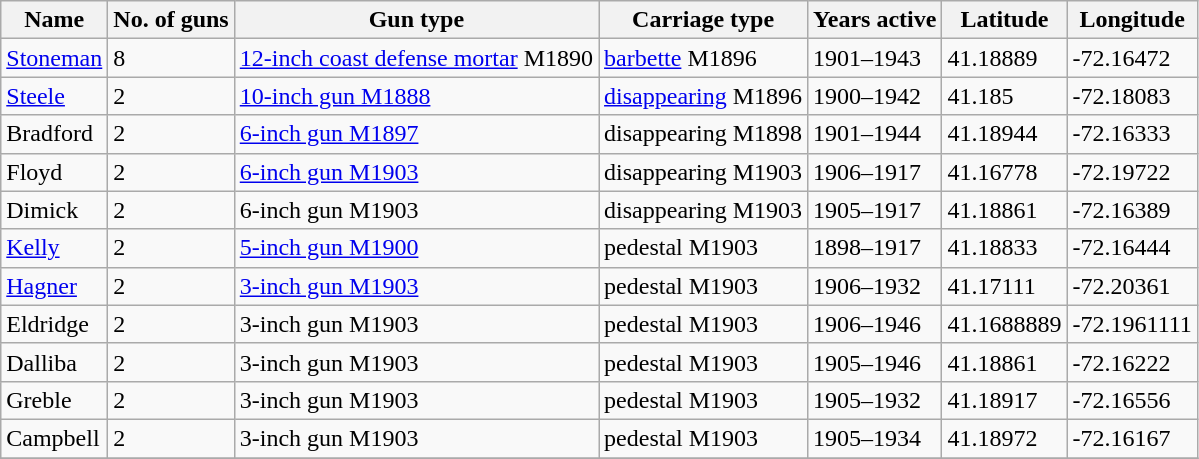<table class="wikitable">
<tr>
<th>Name</th>
<th>No. of guns</th>
<th>Gun type</th>
<th>Carriage type</th>
<th>Years active</th>
<th>Latitude</th>
<th>Longitude</th>
</tr>
<tr>
<td><a href='#'>Stoneman</a></td>
<td>8</td>
<td><a href='#'>12-inch coast defense mortar</a> M1890</td>
<td><a href='#'>barbette</a> M1896</td>
<td>1901–1943</td>
<td>41.18889</td>
<td>-72.16472</td>
</tr>
<tr>
<td><a href='#'>Steele</a></td>
<td>2</td>
<td><a href='#'>10-inch gun M1888</a></td>
<td><a href='#'>disappearing</a> M1896</td>
<td>1900–1942</td>
<td>41.185</td>
<td>-72.18083</td>
</tr>
<tr>
<td>Bradford</td>
<td>2</td>
<td><a href='#'>6-inch gun M1897</a></td>
<td>disappearing M1898</td>
<td>1901–1944</td>
<td>41.18944</td>
<td>-72.16333</td>
</tr>
<tr>
<td>Floyd</td>
<td>2</td>
<td><a href='#'>6-inch gun M1903</a></td>
<td>disappearing M1903</td>
<td>1906–1917</td>
<td>41.16778</td>
<td>-72.19722</td>
</tr>
<tr>
<td>Dimick</td>
<td>2</td>
<td>6-inch gun M1903</td>
<td>disappearing M1903</td>
<td>1905–1917</td>
<td>41.18861</td>
<td>-72.16389</td>
</tr>
<tr>
<td><a href='#'>Kelly</a></td>
<td>2</td>
<td><a href='#'>5-inch gun M1900</a></td>
<td>pedestal M1903</td>
<td>1898–1917</td>
<td>41.18833</td>
<td>-72.16444</td>
</tr>
<tr>
<td><a href='#'>Hagner</a></td>
<td>2</td>
<td><a href='#'>3-inch gun M1903</a></td>
<td>pedestal M1903</td>
<td>1906–1932</td>
<td>41.17111</td>
<td>-72.20361</td>
</tr>
<tr>
<td>Eldridge</td>
<td>2</td>
<td>3-inch gun M1903</td>
<td>pedestal M1903</td>
<td>1906–1946</td>
<td>41.1688889</td>
<td>-72.1961111</td>
</tr>
<tr>
<td>Dalliba</td>
<td>2</td>
<td>3-inch gun M1903</td>
<td>pedestal M1903</td>
<td>1905–1946</td>
<td>41.18861</td>
<td>-72.16222</td>
</tr>
<tr>
<td>Greble</td>
<td>2</td>
<td>3-inch gun M1903</td>
<td>pedestal M1903</td>
<td>1905–1932</td>
<td>41.18917</td>
<td>-72.16556</td>
</tr>
<tr>
<td>Campbell</td>
<td>2</td>
<td>3-inch gun M1903</td>
<td>pedestal M1903</td>
<td>1905–1934</td>
<td>41.18972</td>
<td>-72.16167</td>
</tr>
<tr>
</tr>
</table>
